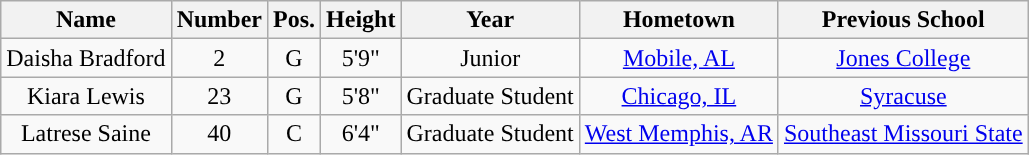<table class="wikitable sortable" border="1" style="text-align: center;">
<tr align=center>
<th>Name</th>
<th>Number</th>
<th>Pos.</th>
<th>Height</th>
<th>Year</th>
<th>Hometown</th>
<th>Previous School</th>
</tr>
<tr>
<td>Daisha Bradford</td>
<td>2</td>
<td>G</td>
<td>5'9"</td>
<td>Junior</td>
<td><a href='#'>Mobile, AL</a></td>
<td><a href='#'>Jones College</a></td>
</tr>
<tr>
<td>Kiara Lewis</td>
<td>23</td>
<td>G</td>
<td>5'8"</td>
<td>Graduate Student</td>
<td><a href='#'>Chicago, IL</a></td>
<td><a href='#'>Syracuse</a></td>
</tr>
<tr>
<td>Latrese Saine</td>
<td>40</td>
<td>C</td>
<td>6'4"</td>
<td>Graduate Student</td>
<td><a href='#'>West Memphis, AR</a></td>
<td><a href='#'>Southeast Missouri State</a></td>
</tr>
</table>
